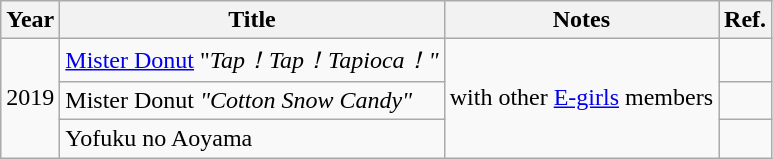<table class="wikitable">
<tr>
<th>Year</th>
<th>Title</th>
<th>Notes</th>
<th>Ref.</th>
</tr>
<tr>
<td rowspan="3">2019</td>
<td><a href='#'>Mister Donut</a> "<em>Tap！Tap！Tapioca！"</em></td>
<td rowspan="3">with other <a href='#'>E-girls</a> members</td>
<td></td>
</tr>
<tr>
<td>Mister Donut <em>"Cotton Snow Candy"</em></td>
<td></td>
</tr>
<tr>
<td>Yofuku no Aoyama</td>
<td></td>
</tr>
</table>
